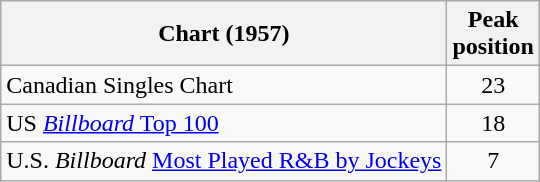<table class="wikitable sortable">
<tr>
<th align="left">Chart (1957)</th>
<th style="text-align:center;">Peak<br>position</th>
</tr>
<tr>
<td align="left">Canadian Singles Chart</td>
<td style="text-align:center;">23</td>
</tr>
<tr>
<td align="left">US <a href='#'><em>Billboard</em> Top 100</a></td>
<td style="text-align:center;">18</td>
</tr>
<tr>
<td align="left">U.S. <em>Billboard</em> <a href='#'>Most Played R&B by Jockeys</a></td>
<td style="text-align:center;">7</td>
</tr>
</table>
